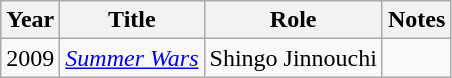<table class="wikitable">
<tr>
<th>Year</th>
<th>Title</th>
<th>Role</th>
<th>Notes</th>
</tr>
<tr>
<td>2009</td>
<td><em><a href='#'>Summer Wars</a></em></td>
<td>Shingo Jinnouchi</td>
<td></td>
</tr>
</table>
